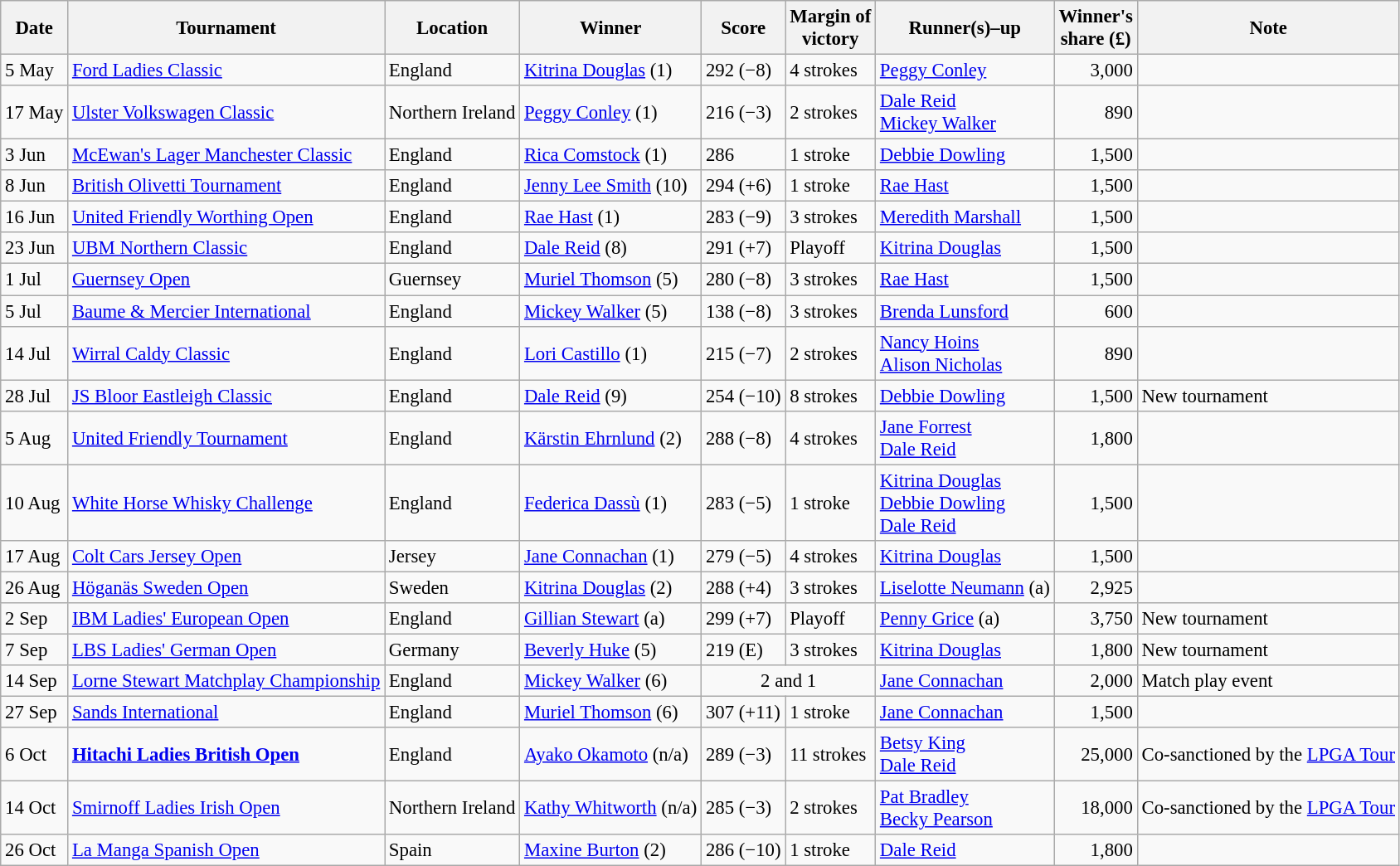<table class="wikitable sortable" style="font-size:95%">
<tr>
<th>Date</th>
<th>Tournament</th>
<th>Location</th>
<th>Winner</th>
<th>Score</th>
<th>Margin of<br>victory</th>
<th>Runner(s)–up</th>
<th>Winner's<br>share (£)</th>
<th>Note</th>
</tr>
<tr>
<td>5 May</td>
<td><a href='#'>Ford Ladies Classic</a></td>
<td>England</td>
<td> <a href='#'>Kitrina Douglas</a> (1)</td>
<td>292 (−8)</td>
<td>4 strokes</td>
<td> <a href='#'>Peggy Conley</a></td>
<td align=right>3,000</td>
<td></td>
</tr>
<tr>
<td>17 May</td>
<td><a href='#'>Ulster Volkswagen Classic</a></td>
<td>Northern Ireland</td>
<td> <a href='#'>Peggy Conley</a> (1)</td>
<td>216 (−3)</td>
<td>2 strokes</td>
<td> <a href='#'>Dale Reid</a><br> <a href='#'>Mickey Walker</a></td>
<td align=right>890</td>
<td></td>
</tr>
<tr>
<td>3 Jun</td>
<td><a href='#'>McEwan's Lager Manchester Classic</a></td>
<td>England</td>
<td> <a href='#'>Rica Comstock</a> (1)</td>
<td>286</td>
<td>1 stroke</td>
<td> <a href='#'>Debbie Dowling</a></td>
<td align=right>1,500</td>
<td></td>
</tr>
<tr>
<td>8 Jun</td>
<td><a href='#'>British Olivetti Tournament</a></td>
<td>England</td>
<td> <a href='#'>Jenny Lee Smith</a> (10)</td>
<td>294 (+6)</td>
<td>1 stroke</td>
<td> <a href='#'>Rae Hast</a></td>
<td align=right>1,500</td>
<td></td>
</tr>
<tr>
<td>16 Jun</td>
<td><a href='#'>United Friendly Worthing Open</a></td>
<td>England</td>
<td> <a href='#'>Rae Hast</a> (1)</td>
<td>283 (−9)</td>
<td>3 strokes</td>
<td> <a href='#'>Meredith Marshall</a></td>
<td align=right>1,500</td>
<td></td>
</tr>
<tr>
<td>23 Jun</td>
<td><a href='#'>UBM Northern Classic</a></td>
<td>England</td>
<td> <a href='#'>Dale Reid</a> (8)</td>
<td>291 (+7)</td>
<td>Playoff</td>
<td> <a href='#'>Kitrina Douglas</a></td>
<td align=right>1,500</td>
<td></td>
</tr>
<tr>
<td>1 Jul</td>
<td><a href='#'>Guernsey Open</a></td>
<td>Guernsey</td>
<td> <a href='#'>Muriel Thomson</a> (5)</td>
<td>280 (−8)</td>
<td>3 strokes</td>
<td> <a href='#'>Rae Hast</a></td>
<td align=right>1,500</td>
<td></td>
</tr>
<tr>
<td>5 Jul</td>
<td><a href='#'>Baume & Mercier International</a></td>
<td>England</td>
<td> <a href='#'>Mickey Walker</a> (5)</td>
<td>138 (−8)</td>
<td>3 strokes</td>
<td> <a href='#'>Brenda Lunsford</a></td>
<td align=right>600</td>
<td></td>
</tr>
<tr>
<td>14 Jul</td>
<td><a href='#'>Wirral Caldy Classic</a></td>
<td>England</td>
<td> <a href='#'>Lori Castillo</a> (1)</td>
<td>215 (−7)</td>
<td>2 strokes</td>
<td> <a href='#'>Nancy Hoins</a><br> <a href='#'>Alison Nicholas</a></td>
<td align=right>890</td>
<td></td>
</tr>
<tr>
<td>28 Jul</td>
<td><a href='#'>JS Bloor Eastleigh Classic</a></td>
<td>England</td>
<td> <a href='#'>Dale Reid</a> (9)</td>
<td>254 (−10)</td>
<td>8 strokes</td>
<td> <a href='#'>Debbie Dowling</a></td>
<td align=right>1,500</td>
<td>New tournament</td>
</tr>
<tr>
<td>5 Aug</td>
<td><a href='#'>United Friendly Tournament</a></td>
<td>England</td>
<td> <a href='#'>Kärstin Ehrnlund</a> (2)</td>
<td>288 (−8)</td>
<td>4 strokes</td>
<td> <a href='#'>Jane Forrest</a><br> <a href='#'>Dale Reid</a></td>
<td align=right>1,800</td>
<td></td>
</tr>
<tr>
<td>10 Aug</td>
<td><a href='#'>White Horse Whisky Challenge</a></td>
<td>England</td>
<td> <a href='#'>Federica Dassù</a> (1)</td>
<td>283 (−5)</td>
<td>1 stroke</td>
<td> <a href='#'>Kitrina Douglas</a> <br> <a href='#'>Debbie Dowling</a><br> <a href='#'>Dale Reid</a></td>
<td align=right>1,500</td>
<td></td>
</tr>
<tr>
<td>17 Aug</td>
<td><a href='#'>Colt Cars Jersey Open</a></td>
<td>Jersey</td>
<td> <a href='#'>Jane Connachan</a> (1)</td>
<td>279 (−5)</td>
<td>4 strokes</td>
<td> <a href='#'>Kitrina Douglas</a></td>
<td align=right>1,500</td>
<td></td>
</tr>
<tr>
<td>26 Aug</td>
<td><a href='#'>Höganäs Sweden Open</a></td>
<td>Sweden</td>
<td> <a href='#'>Kitrina Douglas</a> (2)</td>
<td>288 (+4)</td>
<td>3 strokes</td>
<td> <a href='#'>Liselotte Neumann</a> (a)</td>
<td align=right>2,925</td>
<td></td>
</tr>
<tr>
<td>2 Sep</td>
<td><a href='#'>IBM Ladies' European Open</a></td>
<td>England</td>
<td> <a href='#'>Gillian Stewart</a> (a)</td>
<td>299 (+7)</td>
<td>Playoff</td>
<td> <a href='#'>Penny Grice</a> (a)</td>
<td align=right>3,750</td>
<td> New tournament</td>
</tr>
<tr>
<td>7 Sep</td>
<td><a href='#'>LBS Ladies' German Open</a></td>
<td>Germany</td>
<td> <a href='#'>Beverly Huke</a> (5)</td>
<td>219 (E)</td>
<td>3 strokes</td>
<td> <a href='#'>Kitrina Douglas</a></td>
<td align=right>1,800</td>
<td>New tournament</td>
</tr>
<tr>
<td>14 Sep</td>
<td><a href='#'>Lorne Stewart Matchplay Championship</a></td>
<td>England</td>
<td> <a href='#'>Mickey Walker</a> (6)</td>
<td colspan=2 align=center>2 and 1</td>
<td> <a href='#'>Jane Connachan</a></td>
<td align=right>2,000</td>
<td>Match play event</td>
</tr>
<tr>
<td>27 Sep</td>
<td><a href='#'>Sands International</a></td>
<td>England</td>
<td> <a href='#'>Muriel Thomson</a> (6)</td>
<td>307 (+11)</td>
<td>1 stroke</td>
<td> <a href='#'>Jane Connachan</a></td>
<td align=right>1,500</td>
<td></td>
</tr>
<tr>
<td>6 Oct</td>
<td><strong><a href='#'>Hitachi Ladies British Open</a></strong></td>
<td>England</td>
<td> <a href='#'>Ayako Okamoto</a> (n/a)</td>
<td>289 (−3)</td>
<td>11 strokes</td>
<td> <a href='#'>Betsy King</a><br> <a href='#'>Dale Reid</a></td>
<td align=right>25,000</td>
<td>Co-sanctioned by the <a href='#'>LPGA Tour</a></td>
</tr>
<tr>
<td>14 Oct</td>
<td><a href='#'>Smirnoff Ladies Irish Open</a></td>
<td>Northern Ireland</td>
<td> <a href='#'>Kathy Whitworth</a> (n/a)</td>
<td>285 (−3)</td>
<td>2 strokes</td>
<td> <a href='#'>Pat Bradley</a><br> <a href='#'>Becky Pearson</a></td>
<td align=right>18,000</td>
<td>Co-sanctioned by the <a href='#'>LPGA Tour</a></td>
</tr>
<tr>
<td>26 Oct</td>
<td><a href='#'>La Manga Spanish Open</a></td>
<td>Spain</td>
<td> <a href='#'>Maxine Burton</a> (2)</td>
<td>286 (−10)</td>
<td>1 stroke</td>
<td> <a href='#'>Dale Reid</a></td>
<td align=right>1,800</td>
<td></td>
</tr>
</table>
